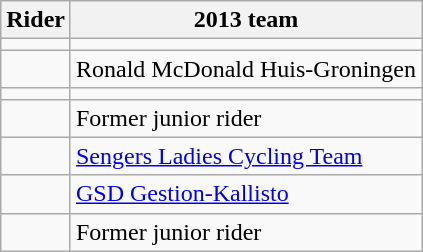<table class="wikitable">
<tr>
<th>Rider</th>
<th>2013 team</th>
</tr>
<tr>
<td></td>
<td></td>
</tr>
<tr>
<td></td>
<td>Ronald McDonald Huis-Groningen</td>
</tr>
<tr>
<td></td>
<td></td>
</tr>
<tr>
<td></td>
<td>Former junior rider</td>
</tr>
<tr>
<td></td>
<td><a href='#'>Sengers Ladies Cycling Team</a></td>
</tr>
<tr>
<td></td>
<td><a href='#'>GSD Gestion-Kallisto</a></td>
</tr>
<tr>
<td></td>
<td>Former junior rider</td>
</tr>
</table>
